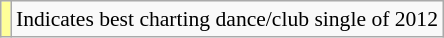<table class="wikitable" style="font-size:90%;">
<tr>
<td style="background-color:#FFFF99"></td>
<td>Indicates best charting dance/club single of 2012</td>
</tr>
</table>
